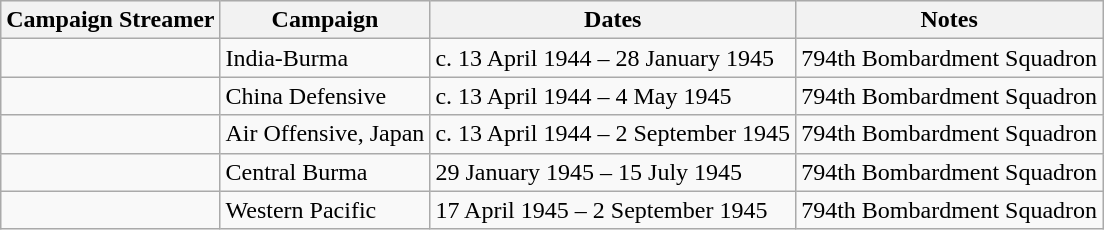<table class="wikitable">
<tr style="background:#efefef;">
<th>Campaign Streamer</th>
<th>Campaign</th>
<th>Dates</th>
<th>Notes</th>
</tr>
<tr>
<td></td>
<td>India-Burma</td>
<td>c. 13 April 1944 – 28 January 1945</td>
<td>794th Bombardment Squadron</td>
</tr>
<tr>
<td></td>
<td>China Defensive</td>
<td>c. 13 April 1944 – 4 May 1945</td>
<td>794th Bombardment Squadron</td>
</tr>
<tr>
<td></td>
<td>Air Offensive, Japan</td>
<td>c. 13 April 1944 – 2 September 1945</td>
<td>794th Bombardment Squadron</td>
</tr>
<tr>
<td></td>
<td>Central Burma</td>
<td>29 January 1945 – 15 July 1945</td>
<td>794th Bombardment Squadron</td>
</tr>
<tr>
<td></td>
<td>Western Pacific</td>
<td>17 April 1945 – 2 September 1945</td>
<td>794th Bombardment Squadron</td>
</tr>
</table>
